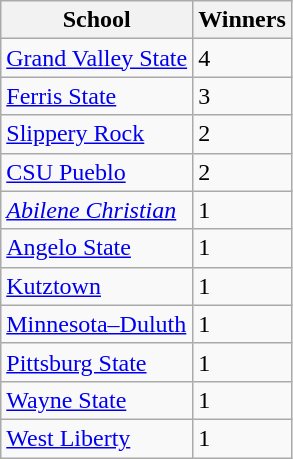<table class="wikitable">
<tr>
<th bgcolor="#e5e5e5">School</th>
<th bgcolor="#e5e5e5">Winners</th>
</tr>
<tr>
<td><a href='#'>Grand Valley State</a></td>
<td>4</td>
</tr>
<tr>
<td><a href='#'>Ferris State</a></td>
<td>3</td>
</tr>
<tr>
<td><a href='#'>Slippery Rock</a></td>
<td>2</td>
</tr>
<tr>
<td><a href='#'>CSU Pueblo</a></td>
<td>2</td>
</tr>
<tr>
<td><em><a href='#'>Abilene Christian</a></em></td>
<td>1</td>
</tr>
<tr>
<td><a href='#'>Angelo State</a></td>
<td>1</td>
</tr>
<tr>
<td><a href='#'>Kutztown</a></td>
<td>1</td>
</tr>
<tr>
<td><a href='#'>Minnesota–Duluth</a></td>
<td>1</td>
</tr>
<tr>
<td><a href='#'>Pittsburg State</a></td>
<td>1</td>
</tr>
<tr>
<td><a href='#'>Wayne State</a></td>
<td>1</td>
</tr>
<tr>
<td><a href='#'>West Liberty</a></td>
<td>1</td>
</tr>
</table>
